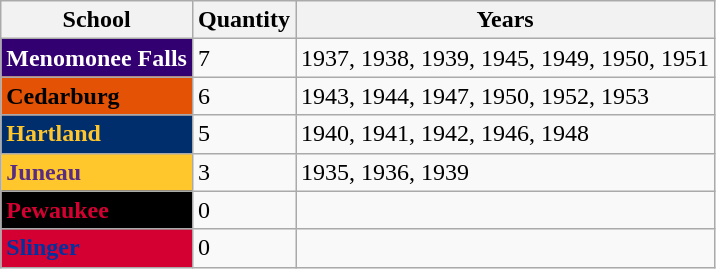<table class="wikitable">
<tr>
<th>School</th>
<th>Quantity</th>
<th>Years</th>
</tr>
<tr>
<td style="background: #330072; color: white"><strong>Menomonee Falls</strong></td>
<td>7</td>
<td>1937, 1938, 1939, 1945, 1949, 1950, 1951</td>
</tr>
<tr>
<td style="background: #e35205; color: black"><strong>Cedarburg</strong></td>
<td>6</td>
<td>1943, 1944, 1947, 1950, 1952, 1953</td>
</tr>
<tr>
<td style="background: #002d6c; color: #ffc72c"><strong>Hartland</strong></td>
<td>5</td>
<td>1940, 1941, 1942, 1946, 1948</td>
</tr>
<tr>
<td style="background: #ffc72c; color: #582c83"><strong>Juneau</strong></td>
<td>3</td>
<td>1935, 1936, 1939</td>
</tr>
<tr>
<td style="background: black; color: #d50032"><strong>Pewaukee</strong></td>
<td>0</td>
<td></td>
</tr>
<tr>
<td style="background: #d50032; color: #0032a0"><strong>Slinger</strong></td>
<td>0</td>
<td></td>
</tr>
</table>
